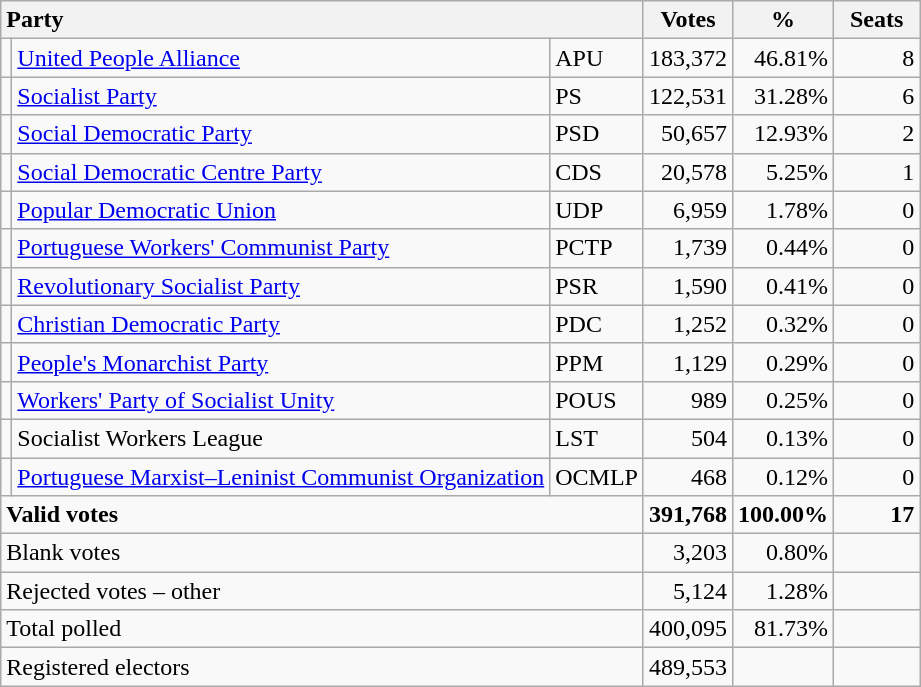<table class="wikitable" border="1" style="text-align:right;">
<tr>
<th style="text-align:left;" colspan=3>Party</th>
<th align=center width="50">Votes</th>
<th align=center width="50">%</th>
<th align=center width="50">Seats</th>
</tr>
<tr>
<td></td>
<td align=left><a href='#'>United People Alliance</a></td>
<td align=left>APU</td>
<td>183,372</td>
<td>46.81%</td>
<td>8</td>
</tr>
<tr>
<td></td>
<td align=left><a href='#'>Socialist Party</a></td>
<td align=left>PS</td>
<td>122,531</td>
<td>31.28%</td>
<td>6</td>
</tr>
<tr>
<td></td>
<td align=left><a href='#'>Social Democratic Party</a></td>
<td align=left>PSD</td>
<td>50,657</td>
<td>12.93%</td>
<td>2</td>
</tr>
<tr>
<td></td>
<td align=left style="white-space: nowrap;"><a href='#'>Social Democratic Centre Party</a></td>
<td align=left>CDS</td>
<td>20,578</td>
<td>5.25%</td>
<td>1</td>
</tr>
<tr>
<td></td>
<td align=left><a href='#'>Popular Democratic Union</a></td>
<td align=left>UDP</td>
<td>6,959</td>
<td>1.78%</td>
<td>0</td>
</tr>
<tr>
<td></td>
<td align=left><a href='#'>Portuguese Workers' Communist Party</a></td>
<td align=left>PCTP</td>
<td>1,739</td>
<td>0.44%</td>
<td>0</td>
</tr>
<tr>
<td></td>
<td align=left><a href='#'>Revolutionary Socialist Party</a></td>
<td align=left>PSR</td>
<td>1,590</td>
<td>0.41%</td>
<td>0</td>
</tr>
<tr>
<td></td>
<td align=left style="white-space: nowrap;"><a href='#'>Christian Democratic Party</a></td>
<td align=left>PDC</td>
<td>1,252</td>
<td>0.32%</td>
<td>0</td>
</tr>
<tr>
<td></td>
<td align=left><a href='#'>People's Monarchist Party</a></td>
<td align=left>PPM</td>
<td>1,129</td>
<td>0.29%</td>
<td>0</td>
</tr>
<tr>
<td></td>
<td align=left><a href='#'>Workers' Party of Socialist Unity</a></td>
<td align=left>POUS</td>
<td>989</td>
<td>0.25%</td>
<td>0</td>
</tr>
<tr>
<td></td>
<td align=left>Socialist Workers League</td>
<td align=left>LST</td>
<td>504</td>
<td>0.13%</td>
<td>0</td>
</tr>
<tr>
<td></td>
<td align=left><a href='#'>Portuguese Marxist–Leninist Communist Organization</a></td>
<td align=left>OCMLP</td>
<td>468</td>
<td>0.12%</td>
<td>0</td>
</tr>
<tr style="font-weight:bold">
<td align=left colspan=3>Valid votes</td>
<td>391,768</td>
<td>100.00%</td>
<td>17</td>
</tr>
<tr>
<td align=left colspan=3>Blank votes</td>
<td>3,203</td>
<td>0.80%</td>
<td></td>
</tr>
<tr>
<td align=left colspan=3>Rejected votes – other</td>
<td>5,124</td>
<td>1.28%</td>
<td></td>
</tr>
<tr>
<td align=left colspan=3>Total polled</td>
<td>400,095</td>
<td>81.73%</td>
<td></td>
</tr>
<tr>
<td align=left colspan=3>Registered electors</td>
<td>489,553</td>
<td></td>
<td></td>
</tr>
</table>
